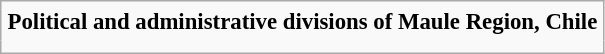<table cellpadding="4" cellspacing="0" style="align:; margin: 0.5em 1em 0.5em 0; background: #f9f9f9; border: 1px #aaa solid; border-collapse: collapse; font-size: 95%;" align=center>
<tr>
<td align="center"><strong>Political and administrative divisions of Maule Region, Chile</strong></td>
</tr>
<tr>
<td align="center"></td>
</tr>
</table>
